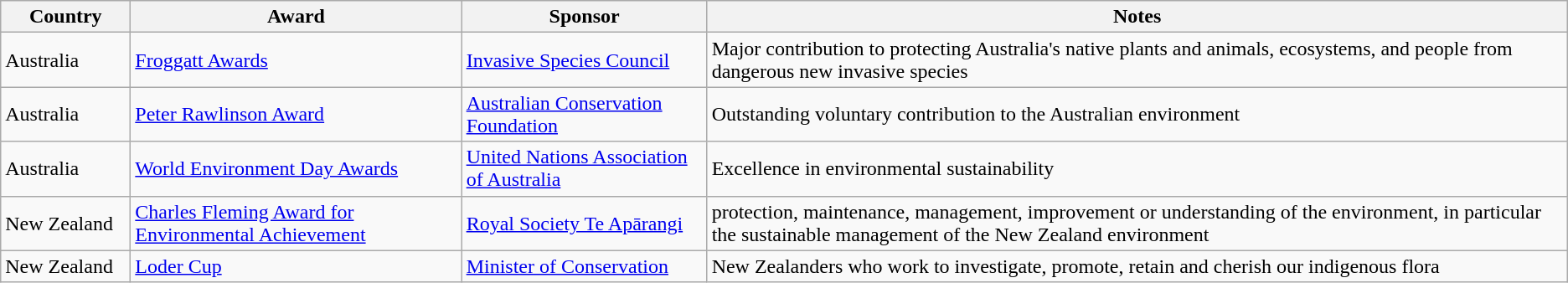<table Class="wikitable sortable">
<tr>
<th style="width:6em;">Country</th>
<th>Award</th>
<th>Sponsor</th>
<th>Notes</th>
</tr>
<tr>
<td>Australia</td>
<td><a href='#'>Froggatt Awards</a></td>
<td><a href='#'>Invasive Species Council</a></td>
<td>Major contribution to protecting Australia's native plants and animals, ecosystems, and people from dangerous new invasive species</td>
</tr>
<tr>
<td>Australia</td>
<td><a href='#'>Peter Rawlinson Award</a></td>
<td><a href='#'>Australian Conservation Foundation</a></td>
<td>Outstanding voluntary contribution to the Australian environment</td>
</tr>
<tr>
<td>Australia</td>
<td><a href='#'>World Environment Day Awards</a></td>
<td><a href='#'>United Nations Association of Australia</a></td>
<td>Excellence in environmental sustainability</td>
</tr>
<tr>
<td>New Zealand</td>
<td><a href='#'>Charles Fleming Award for Environmental Achievement</a></td>
<td><a href='#'>Royal Society Te Apārangi</a></td>
<td>protection, maintenance, management, improvement or understanding of the environment, in particular the sustainable management of the New Zealand environment</td>
</tr>
<tr>
<td>New Zealand</td>
<td><a href='#'>Loder Cup</a></td>
<td><a href='#'>Minister of Conservation</a></td>
<td>New Zealanders who work to investigate, promote, retain and cherish our indigenous flora</td>
</tr>
</table>
